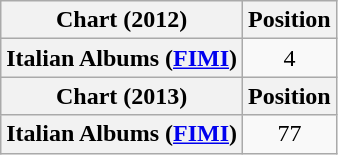<table class="wikitable sortable plainrowheaders" style="text-align:center;">
<tr>
<th>Chart (2012)</th>
<th>Position</th>
</tr>
<tr>
<th scope="row">Italian Albums (<a href='#'>FIMI</a>)</th>
<td align="center">4</td>
</tr>
<tr>
<th>Chart (2013)</th>
<th>Position</th>
</tr>
<tr>
<th scope="row">Italian Albums (<a href='#'>FIMI</a>)</th>
<td align="center">77</td>
</tr>
</table>
